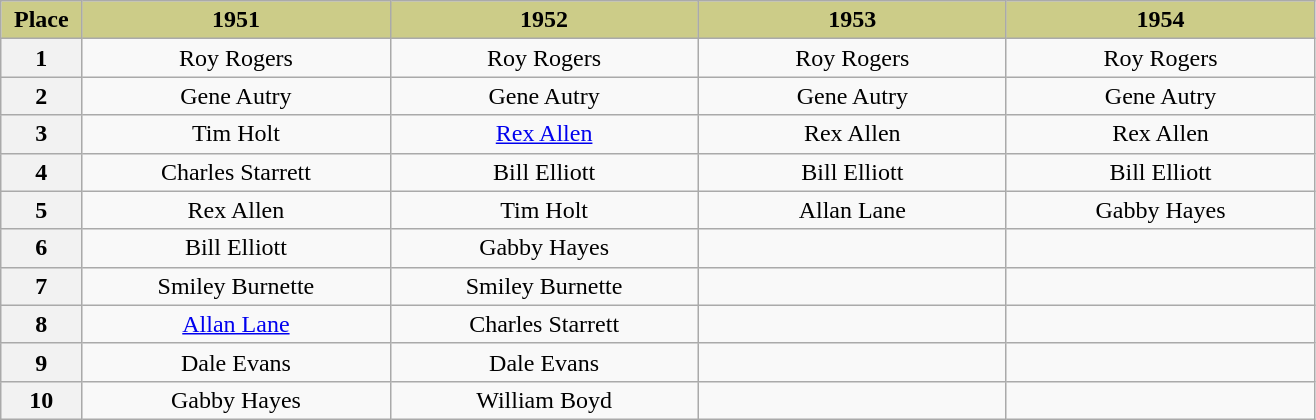<table class="wikitable" style="text-align:center">
<tr>
<th scope="col" style="background:#CC8" width="5%">Place</th>
<th scope="col" style="background:#CC8" width="19%">1951</th>
<th scope="col" style="background:#CC8" width="19%">1952</th>
<th scope="col" style="background:#CC8" width="19%">1953</th>
<th scope="col" style="background:#CC8" width="19%">1954</th>
</tr>
<tr>
<th>1</th>
<td>Roy Rogers</td>
<td>Roy Rogers</td>
<td>Roy Rogers</td>
<td>Roy Rogers</td>
</tr>
<tr>
<th>2</th>
<td>Gene Autry</td>
<td>Gene Autry</td>
<td>Gene Autry</td>
<td>Gene Autry</td>
</tr>
<tr>
<th>3</th>
<td>Tim Holt</td>
<td><a href='#'>Rex Allen</a></td>
<td>Rex Allen</td>
<td>Rex Allen</td>
</tr>
<tr>
<th>4</th>
<td>Charles Starrett</td>
<td>Bill Elliott</td>
<td>Bill Elliott</td>
<td>Bill Elliott</td>
</tr>
<tr>
<th>5</th>
<td>Rex Allen</td>
<td>Tim Holt</td>
<td>Allan Lane</td>
<td>Gabby Hayes</td>
</tr>
<tr>
<th>6</th>
<td>Bill Elliott</td>
<td>Gabby Hayes</td>
<td></td>
<td></td>
</tr>
<tr>
<th>7</th>
<td>Smiley Burnette</td>
<td>Smiley Burnette</td>
<td></td>
<td></td>
</tr>
<tr>
<th>8</th>
<td><a href='#'>Allan Lane</a></td>
<td>Charles Starrett</td>
<td></td>
<td></td>
</tr>
<tr>
<th>9</th>
<td>Dale Evans</td>
<td>Dale Evans</td>
<td></td>
<td></td>
</tr>
<tr>
<th>10</th>
<td>Gabby Hayes</td>
<td>William Boyd</td>
<td></td>
<td></td>
</tr>
</table>
